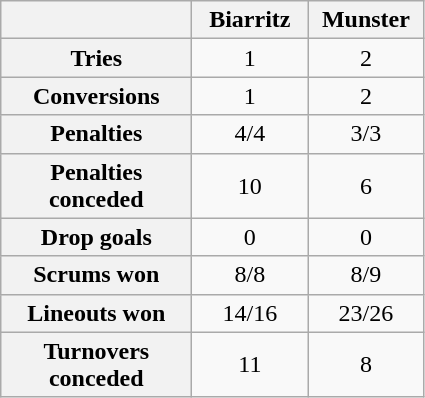<table class="wikitable plainrowheaders" style="text-align:center">
<tr>
<th scope="col" width=120></th>
<th scope="col" width=70>Biarritz</th>
<th scope="col" width=70>Munster</th>
</tr>
<tr>
<th scope="row">Tries</th>
<td>1</td>
<td>2</td>
</tr>
<tr>
<th scope="row">Conversions</th>
<td>1</td>
<td>2</td>
</tr>
<tr>
<th scope="row">Penalties</th>
<td>4/4</td>
<td>3/3</td>
</tr>
<tr>
<th scope="row">Penalties conceded</th>
<td>10</td>
<td>6</td>
</tr>
<tr>
<th scope="row">Drop goals</th>
<td>0</td>
<td>0</td>
</tr>
<tr>
<th scope="row">Scrums won</th>
<td>8/8</td>
<td>8/9</td>
</tr>
<tr>
<th scope="row">Lineouts won</th>
<td>14/16</td>
<td>23/26</td>
</tr>
<tr>
<th scope="row">Turnovers conceded</th>
<td>11</td>
<td>8</td>
</tr>
</table>
